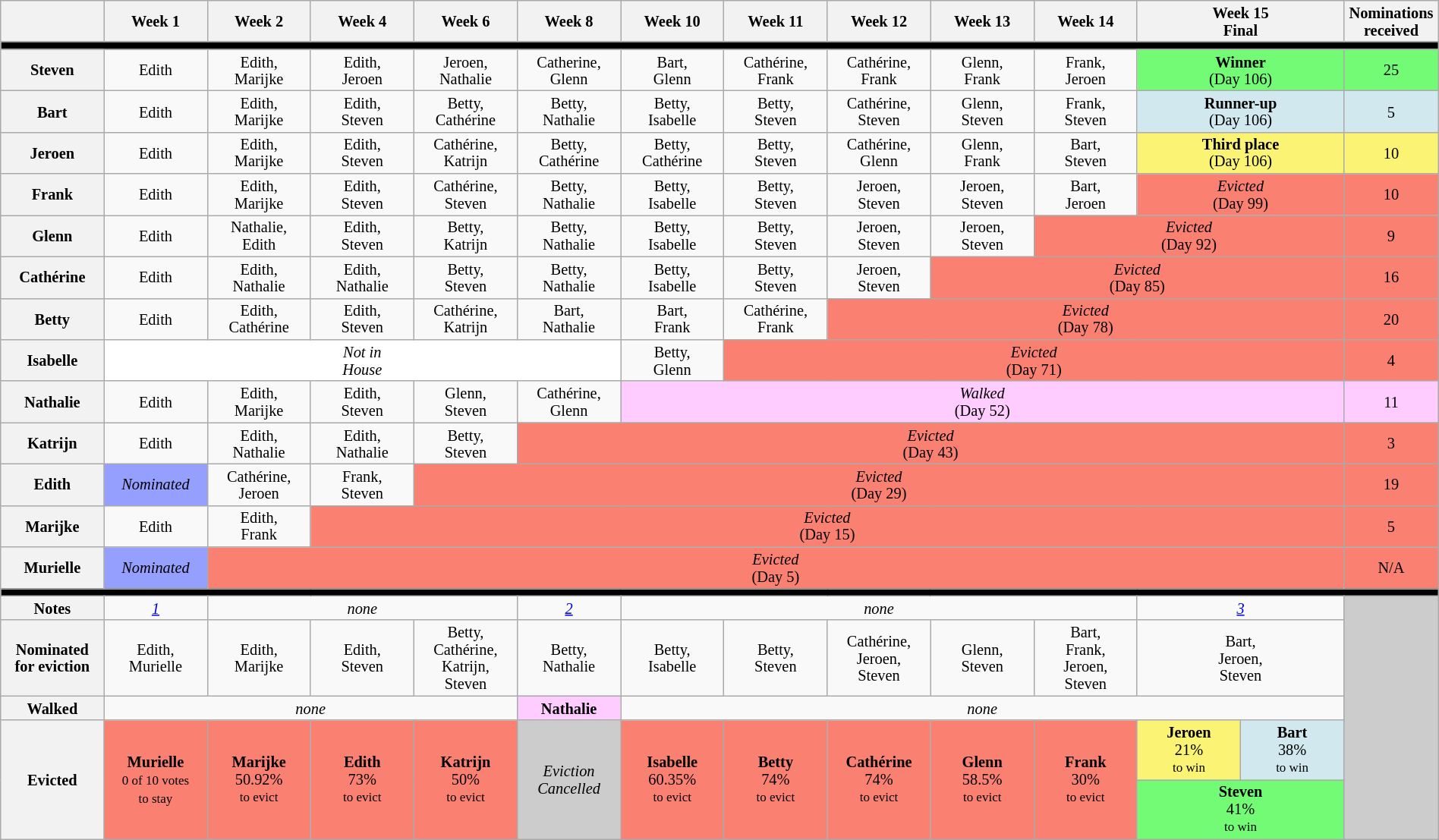<table class="wikitable" style="text-align:center; width: 100%; font-size:85%; line-height:15px">
<tr>
<th style="width:6%"></th>
<th style="width:6%">Week 1</th>
<th style="width:6%">Week 2</th>
<th style="width:6%">Week 4</th>
<th style="width:6%">Week 6</th>
<th style="width:6%">Week 8</th>
<th style="width:6%">Week 10</th>
<th style="width:6%">Week 11</th>
<th style="width:6%">Week 12</th>
<th style="width:6%">Week 13</th>
<th style="width:6%">Week 14</th>
<th style="width:12%" colspan="2">Week 15<br>Final</th>
<th style="width:1%">Nominations<br>received</th>
</tr>
<tr>
<th style="background:#000" colspan="14"></th>
</tr>
<tr>
<th>Steven</th>
<td>Edith</td>
<td>Edith,<br>Marijke</td>
<td>Edith,<br>Jeroen</td>
<td>Jeroen,<br>Nathalie</td>
<td>Catherine,<br>Glenn</td>
<td>Bart,<br>Glenn</td>
<td>Cathérine,<br>Frank</td>
<td>Cathérine,<br>Frank</td>
<td>Glenn,<br>Frank</td>
<td>Frank,<br>Jeroen</td>
<td style="background:#73FB76" colspan="2"><strong>Winner</strong><br>(Day 106)</td>
<td style="background:#73FB76">25</td>
</tr>
<tr>
<th>Bart</th>
<td>Edith</td>
<td>Edith,<br>Marijke</td>
<td>Edith,<br>Steven</td>
<td>Betty,<br>Cathérine</td>
<td>Betty,<br>Nathalie</td>
<td>Betty,<br>Isabelle</td>
<td>Betty,<br>Steven</td>
<td>Cathérine,<br>Steven</td>
<td>Glenn,<br>Steven</td>
<td>Frank,<br>Steven</td>
<td style="background:#D1E8EF" colspan="2"><strong>Runner-up</strong><br>(Day 106)</td>
<td style="background:#D1E8EF">5</td>
</tr>
<tr>
<th>Jeroen</th>
<td>Edith</td>
<td>Edith,<br>Marijke</td>
<td>Edith,<br>Steven</td>
<td>Cathérine,<br>Katrijn</td>
<td>Betty,<br>Cathérine</td>
<td>Betty,<br>Cathérine</td>
<td>Betty,<br>Steven</td>
<td>Cathérine,<br>Glenn</td>
<td>Glenn,<br>Frank</td>
<td>Bart,<br>Steven</td>
<td style="background:#FBF373" colspan="2"><strong>Third place</strong><br>(Day 106)</td>
<td style="background:#FBF373">10</td>
</tr>
<tr>
<th>Frank</th>
<td>Edith</td>
<td>Edith,<br>Marijke</td>
<td>Edith,<br>Steven</td>
<td>Cathérine,<br>Steven</td>
<td>Betty,<br>Nathalie</td>
<td>Betty,<br>Isabelle</td>
<td>Betty,<br>Steven</td>
<td>Jeroen,<br>Steven</td>
<td>Jeroen,<br>Steven</td>
<td>Bart,<br>Jeroen</td>
<td style="background:#FA8072" colspan="2"><em>Evicted</em><br>(Day 99)</td>
<td style="background:#FA8072">10</td>
</tr>
<tr>
<th>Glenn</th>
<td>Edith</td>
<td>Nathalie,<br>Edith</td>
<td>Edith,<br>Steven</td>
<td>Betty,<br>Katrijn</td>
<td>Betty,<br>Nathalie</td>
<td>Betty,<br>Isabelle</td>
<td>Betty,<br>Steven</td>
<td>Jeroen,<br>Steven</td>
<td>Jeroen,<br>Steven</td>
<td style="background:#FA8072" colspan="3"><em>Evicted</em><br>(Day 92)</td>
<td style="background:#FA8072">9</td>
</tr>
<tr>
<th>Cathérine</th>
<td>Edith</td>
<td>Edith,<br>Nathalie</td>
<td>Edith,<br>Nathalie</td>
<td>Betty,<br>Steven</td>
<td>Betty,<br>Nathalie</td>
<td>Betty,<br>Isabelle</td>
<td>Betty,<br>Steven</td>
<td>Jeroen,<br>Steven</td>
<td style="background:#FA8072" colspan="4"><em>Evicted</em><br>(Day 85)</td>
<td style="background:#FA8072">16</td>
</tr>
<tr>
<th>Betty</th>
<td>Edith</td>
<td>Edith,<br>Cathérine</td>
<td>Edith,<br>Steven</td>
<td>Cathérine,<br>Katrijn</td>
<td>Bart,<br>Nathalie</td>
<td>Bart,<br>Frank</td>
<td>Cathérine,<br>Frank</td>
<td style="background:#FA8072" colspan="5"><em>Evicted</em><br>(Day 78)</td>
<td style="background:#FA8072">20</td>
</tr>
<tr>
<th>Isabelle</th>
<td style="background:white" colspan="5"><em>Not in<br>House</em></td>
<td>Betty,<br>Glenn</td>
<td style="background:#FA8072" colspan="6"><em>Evicted</em><br>(Day 71)</td>
<td style="background:#FA8072">4</td>
</tr>
<tr>
<th>Nathalie</th>
<td>Edith</td>
<td>Edith,<br>Marijke</td>
<td>Edith,<br>Steven</td>
<td>Glenn,<br>Steven</td>
<td>Cathérine,<br>Glenn</td>
<td style="background:#ffccff" colspan="7"><em>Walked</em><br>(Day 52)</td>
<td style="background:#ffccff">11</td>
</tr>
<tr>
<th>Katrijn</th>
<td>Edith</td>
<td>Edith,<br>Nathalie</td>
<td>Edith,<br>Nathalie</td>
<td>Betty,<br>Steven</td>
<td style="background:#FA8072" colspan="8"><em>Evicted</em><br>(Day 43)</td>
<td style="background:#FA8072">3</td>
</tr>
<tr>
<th>Edith</th>
<td style="background:#959FFD"><em>Nominated</em></td>
<td>Cathérine,<br>Jeroen</td>
<td>Frank,<br>Steven</td>
<td style="background:#FA8072" colspan="9"><em>Evicted</em><br>(Day 29)</td>
<td style="background:#FA8072">19</td>
</tr>
<tr>
<th>Marijke</th>
<td>Edith</td>
<td>Edith,<br>Frank</td>
<td style="background:#FA8072" colspan="10"><em>Evicted</em><br>(Day 15)</td>
<td style="background:#FA8072">5</td>
</tr>
<tr>
<th>Murielle</th>
<td style="background:#959FFD"><em>Nominated</em></td>
<td style="background:#FA8072" colspan="11"><em>Evicted</em><br>(Day 5)</td>
<td style="background:#FA8072">N/A</td>
</tr>
<tr>
<th style="background:#000" colspan="14"></th>
</tr>
<tr>
<th>Notes</th>
<td><em><a href='#'>1</a></em></td>
<td colspan="3"><em>none</em></td>
<td><em><a href='#'>2</a></em></td>
<td colspan="5"><em>none</em></td>
<td colspan="2"><em><a href='#'>3</a></em></td>
<td style="background:#ccc" rowspan="5"></td>
</tr>
<tr>
<th>Nominated<br>for eviction</th>
<td>Edith,<br>Murielle</td>
<td>Edith,<br>Marijke</td>
<td>Edith,<br>Steven</td>
<td>Betty,<br>Cathérine,<br>Katrijn,<br>Steven</td>
<td>Betty,<br>Nathalie</td>
<td>Betty,<br>Isabelle</td>
<td>Betty,<br>Steven</td>
<td>Cathérine,<br>Jeroen,<br>Steven</td>
<td>Glenn,<br>Steven</td>
<td>Bart,<br>Frank,<br>Jeroen,<br>Steven</td>
<td colspan=2>Bart,<br>Jeroen,<br>Steven</td>
</tr>
<tr>
<th>Walked</th>
<td colspan="4"><em>none</em></td>
<td style="background:#ffccff"><strong>Nathalie</strong></td>
<td colspan="7"><em>none</em></td>
</tr>
<tr>
<th rowspan="2">Evicted</th>
<td style="background:#FA8072" rowspan="2"><strong>Murielle</strong><br><small>0 of 10 votes<br>to stay</small></td>
<td style="background:#FA8072" rowspan="2"><strong>Marijke</strong><br>50.92%<br><small>to evict</small></td>
<td style="background:#FA8072" rowspan="2"><strong>Edith</strong><br>73%<br><small>to evict</small></td>
<td style="background:#FA8072" rowspan="2"><strong>Katrijn</strong><br>50%<br><small>to evict</small></td>
<td style="background:#CCC" rowspan="2"><em>Eviction<br>Cancelled</em></td>
<td style="background:#FA8072" rowspan="2"><strong>Isabelle</strong><br>60.35%<br><small>to evict</small></td>
<td style="background:#FA8072" rowspan="2"><strong>Betty</strong><br>74%<br><small>to evict</small></td>
<td style="background:#FA8072" rowspan="2"><strong>Cathérine</strong><br>74%<br><small>to evict</small></td>
<td style="background:#FA8072" rowspan="2"><strong>Glenn</strong><br>58.5%<br><small>to evict</small></td>
<td style="background:#FA8072" rowspan="2"><strong>Frank</strong><br>30%<br><small>to evict</small></td>
<td style="background:#FBF373" width=6%><strong>Jeroen</strong><br>21%<br><small>to win</small></td>
<td style="background:#D1E8EF" width=6%><strong>Bart</strong><br>38%<br><small>to win</small></td>
</tr>
<tr>
<td style="background:#73FB76" colspan="2"><strong>Steven</strong><br>41%<br><small>to win</small></td>
</tr>
</table>
